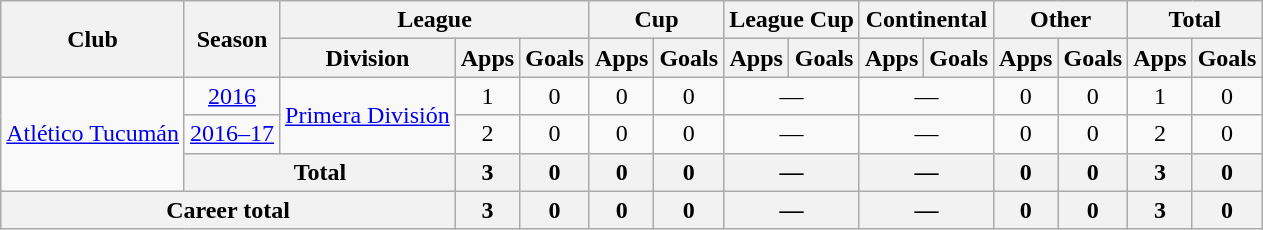<table class="wikitable" style="text-align:center">
<tr>
<th rowspan="2">Club</th>
<th rowspan="2">Season</th>
<th colspan="3">League</th>
<th colspan="2">Cup</th>
<th colspan="2">League Cup</th>
<th colspan="2">Continental</th>
<th colspan="2">Other</th>
<th colspan="2">Total</th>
</tr>
<tr>
<th>Division</th>
<th>Apps</th>
<th>Goals</th>
<th>Apps</th>
<th>Goals</th>
<th>Apps</th>
<th>Goals</th>
<th>Apps</th>
<th>Goals</th>
<th>Apps</th>
<th>Goals</th>
<th>Apps</th>
<th>Goals</th>
</tr>
<tr>
<td rowspan="3"><a href='#'>Atlético Tucumán</a></td>
<td><a href='#'>2016</a></td>
<td rowspan="2"><a href='#'>Primera División</a></td>
<td>1</td>
<td>0</td>
<td>0</td>
<td>0</td>
<td colspan="2">—</td>
<td colspan="2">—</td>
<td>0</td>
<td>0</td>
<td>1</td>
<td>0</td>
</tr>
<tr>
<td><a href='#'>2016–17</a></td>
<td>2</td>
<td>0</td>
<td>0</td>
<td>0</td>
<td colspan="2">—</td>
<td colspan="2">—</td>
<td>0</td>
<td>0</td>
<td>2</td>
<td>0</td>
</tr>
<tr>
<th colspan="2">Total</th>
<th>3</th>
<th>0</th>
<th>0</th>
<th>0</th>
<th colspan="2">—</th>
<th colspan="2">—</th>
<th>0</th>
<th>0</th>
<th>3</th>
<th>0</th>
</tr>
<tr>
<th colspan="3">Career total</th>
<th>3</th>
<th>0</th>
<th>0</th>
<th>0</th>
<th colspan="2">—</th>
<th colspan="2">—</th>
<th>0</th>
<th>0</th>
<th>3</th>
<th>0</th>
</tr>
</table>
